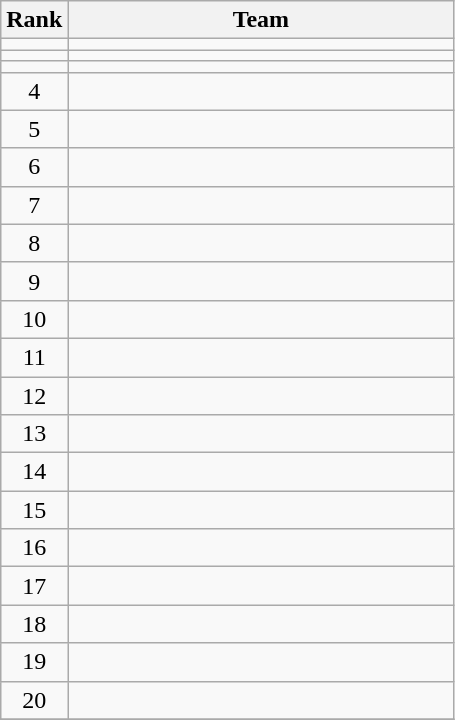<table class="wikitable" style="text-align: center;">
<tr>
<th width=>Rank</th>
<th width=250>Team</th>
</tr>
<tr>
<td></td>
<td align="left"></td>
</tr>
<tr>
<td></td>
<td align="left"></td>
</tr>
<tr>
<td></td>
<td align="left"></td>
</tr>
<tr>
<td>4</td>
<td align="left"></td>
</tr>
<tr>
<td>5</td>
<td align="left"></td>
</tr>
<tr>
<td>6</td>
<td align="left"></td>
</tr>
<tr>
<td>7</td>
<td align="left"></td>
</tr>
<tr>
<td>8</td>
<td align="left"></td>
</tr>
<tr>
<td>9</td>
<td align="left"></td>
</tr>
<tr>
<td>10</td>
<td align="left"></td>
</tr>
<tr>
<td>11</td>
<td align="left"></td>
</tr>
<tr>
<td>12</td>
<td align="left"></td>
</tr>
<tr>
<td>13</td>
<td align="left"></td>
</tr>
<tr>
<td>14</td>
<td align="left"></td>
</tr>
<tr>
<td>15</td>
<td align="left"></td>
</tr>
<tr>
<td>16</td>
<td align="left"></td>
</tr>
<tr>
<td>17</td>
<td align="left"></td>
</tr>
<tr>
<td>18</td>
<td align="left"></td>
</tr>
<tr>
<td>19</td>
<td align="left"></td>
</tr>
<tr>
<td>20</td>
<td align="left"></td>
</tr>
<tr>
</tr>
</table>
